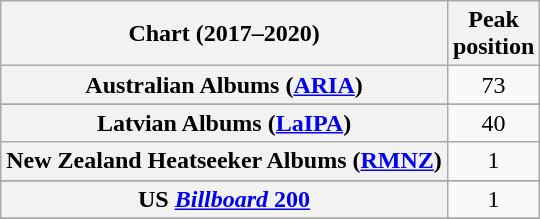<table class="wikitable sortable plainrowheaders" style="text-align:center">
<tr>
<th scope="col">Chart (2017–2020)</th>
<th scope="col">Peak<br> position</th>
</tr>
<tr>
<th scope="row">Australian Albums (<a href='#'>ARIA</a>)</th>
<td>73</td>
</tr>
<tr>
</tr>
<tr>
</tr>
<tr>
</tr>
<tr>
</tr>
<tr>
</tr>
<tr>
</tr>
<tr>
<th scope="row">Latvian Albums (<a href='#'>LaIPA</a>)</th>
<td>40</td>
</tr>
<tr>
<th scope="row">New Zealand Heatseeker Albums (<a href='#'>RMNZ</a>)</th>
<td>1</td>
</tr>
<tr>
</tr>
<tr>
</tr>
<tr>
<th scope="row">US <a href='#'><em>Billboard</em> 200</a></th>
<td>1</td>
</tr>
<tr>
</tr>
<tr>
</tr>
</table>
